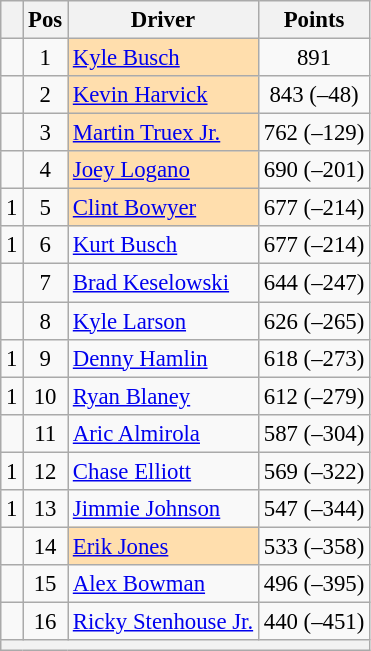<table class="wikitable" style="font-size: 95%">
<tr>
<th></th>
<th>Pos</th>
<th>Driver</th>
<th>Points</th>
</tr>
<tr>
<td align="left"></td>
<td style="text-align:center;">1</td>
<td style="background:#FFDEAD;"><a href='#'>Kyle Busch</a></td>
<td style="text-align:center;">891</td>
</tr>
<tr>
<td align="left"></td>
<td style="text-align:center;">2</td>
<td style="background:#FFDEAD;"><a href='#'>Kevin Harvick</a></td>
<td style="text-align:center;">843 (–48)</td>
</tr>
<tr>
<td align="left"></td>
<td style="text-align:center;">3</td>
<td style="background:#FFDEAD;"><a href='#'>Martin Truex Jr.</a></td>
<td style="text-align:center;">762 (–129)</td>
</tr>
<tr>
<td align="left"></td>
<td style="text-align:center;">4</td>
<td style="background:#FFDEAD;"><a href='#'>Joey Logano</a></td>
<td style="text-align:center;">690 (–201)</td>
</tr>
<tr>
<td align="left"> 1</td>
<td style="text-align:center;">5</td>
<td style="background:#FFDEAD;"><a href='#'>Clint Bowyer</a></td>
<td style="text-align:center;">677 (–214)</td>
</tr>
<tr>
<td align="left"> 1</td>
<td style="text-align:center;">6</td>
<td><a href='#'>Kurt Busch</a></td>
<td style="text-align:center;">677 (–214)</td>
</tr>
<tr>
<td align="left"></td>
<td style="text-align:center;">7</td>
<td><a href='#'>Brad Keselowski</a></td>
<td style="text-align:center;">644 (–247)</td>
</tr>
<tr>
<td align="left"></td>
<td style="text-align:center;">8</td>
<td><a href='#'>Kyle Larson</a></td>
<td style="text-align:center;">626 (–265)</td>
</tr>
<tr>
<td align="left"> 1</td>
<td style="text-align:center;">9</td>
<td><a href='#'>Denny Hamlin</a></td>
<td style="text-align:center;">618 (–273)</td>
</tr>
<tr>
<td align="left"> 1</td>
<td style="text-align:center;">10</td>
<td><a href='#'>Ryan Blaney</a></td>
<td style="text-align:center;">612 (–279)</td>
</tr>
<tr>
<td align="left"></td>
<td style="text-align:center;">11</td>
<td><a href='#'>Aric Almirola</a></td>
<td style="text-align:center;">587 (–304)</td>
</tr>
<tr>
<td align="left"> 1</td>
<td style="text-align:center;">12</td>
<td><a href='#'>Chase Elliott</a></td>
<td style="text-align:center;">569 (–322)</td>
</tr>
<tr>
<td align="left"> 1</td>
<td style="text-align:center;">13</td>
<td><a href='#'>Jimmie Johnson</a></td>
<td style="text-align:center;">547 (–344)</td>
</tr>
<tr>
<td align="left"></td>
<td style="text-align:center;">14</td>
<td style="background:#FFDEAD;"><a href='#'>Erik Jones</a></td>
<td style="text-align:center;">533 (–358)</td>
</tr>
<tr>
<td align="left"></td>
<td style="text-align:center;">15</td>
<td><a href='#'>Alex Bowman</a></td>
<td style="text-align:center;">496 (–395)</td>
</tr>
<tr>
<td align="left"></td>
<td style="text-align:center;">16</td>
<td><a href='#'>Ricky Stenhouse Jr.</a></td>
<td style="text-align:center;">440 (–451)</td>
</tr>
<tr class="sortbottom">
<th colspan="9"></th>
</tr>
</table>
